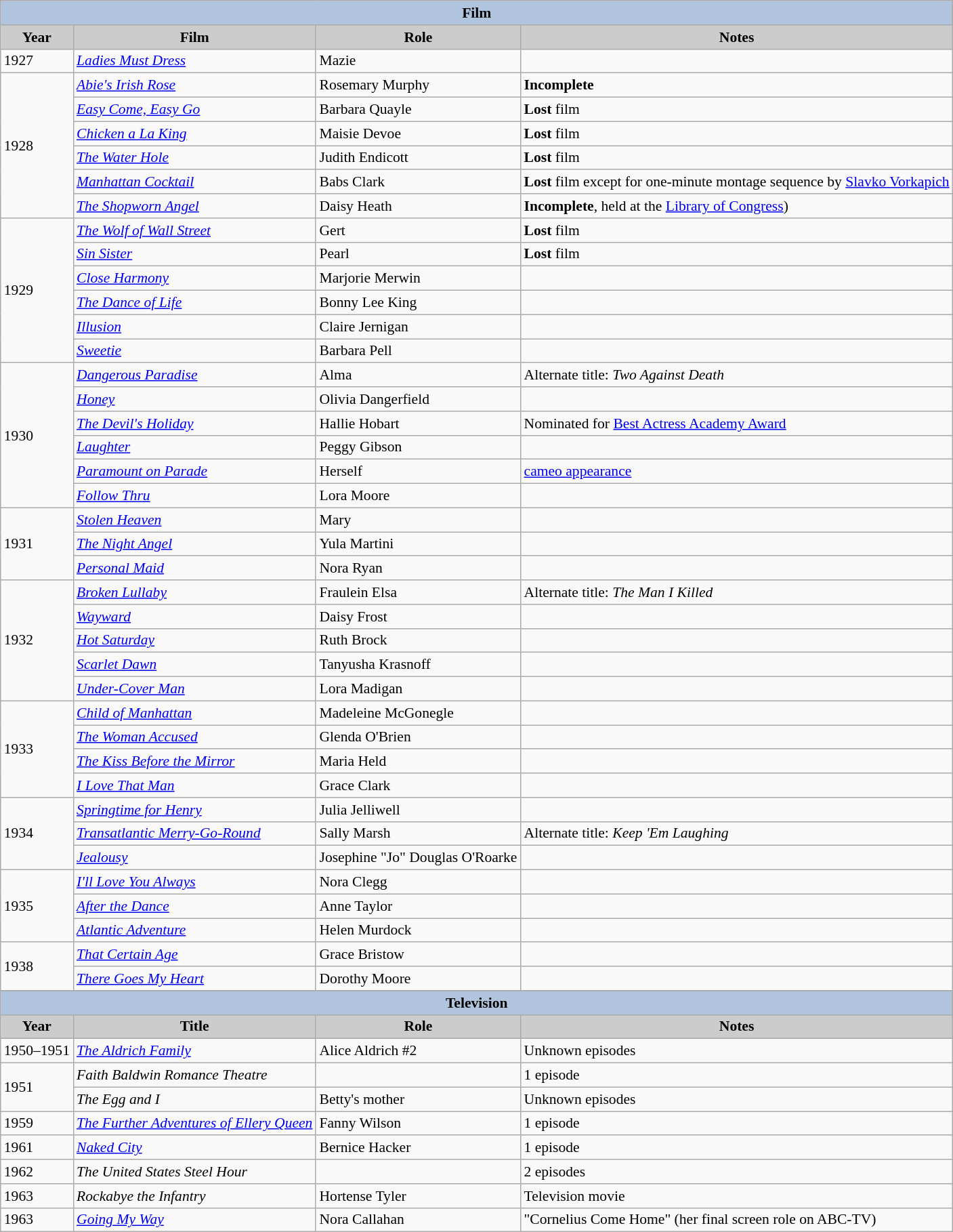<table class="wikitable" style="font-size:90%;">
<tr>
<th colspan=4 style="background:#B0C4DE;">Film</th>
</tr>
<tr align="center">
<th style="background: #CCCCCC;">Year</th>
<th style="background: #CCCCCC;">Film</th>
<th style="background: #CCCCCC;">Role</th>
<th style="background: #CCCCCC;">Notes</th>
</tr>
<tr>
<td>1927</td>
<td><em><a href='#'>Ladies Must Dress</a></em></td>
<td>Mazie</td>
<td></td>
</tr>
<tr>
<td rowspan=6>1928</td>
<td><em><a href='#'>Abie's Irish Rose</a></em></td>
<td>Rosemary Murphy</td>
<td><strong>Incomplete</strong></td>
</tr>
<tr>
<td><em><a href='#'>Easy Come, Easy Go</a></em></td>
<td>Barbara Quayle</td>
<td><strong>Lost</strong> film</td>
</tr>
<tr>
<td><em><a href='#'>Chicken a La King</a></em></td>
<td>Maisie Devoe</td>
<td><strong>Lost</strong> film</td>
</tr>
<tr>
<td><em><a href='#'>The Water Hole</a></em></td>
<td>Judith Endicott</td>
<td><strong>Lost</strong> film</td>
</tr>
<tr>
<td><em><a href='#'>Manhattan Cocktail</a></em></td>
<td>Babs Clark</td>
<td><strong>Lost</strong> film except for one-minute montage sequence by <a href='#'>Slavko Vorkapich</a></td>
</tr>
<tr>
<td><em><a href='#'>The Shopworn Angel</a></em></td>
<td>Daisy Heath</td>
<td><strong>Incomplete</strong>, held at the <a href='#'>Library of Congress</a>)</td>
</tr>
<tr>
<td rowspan=6>1929</td>
<td><em><a href='#'>The Wolf of Wall Street</a></em></td>
<td>Gert</td>
<td><strong>Lost</strong> film</td>
</tr>
<tr>
<td><em><a href='#'>Sin Sister</a></em></td>
<td>Pearl</td>
<td><strong>Lost</strong> film</td>
</tr>
<tr>
<td><em><a href='#'>Close Harmony</a></em></td>
<td>Marjorie Merwin</td>
<td></td>
</tr>
<tr>
<td><em><a href='#'>The Dance of Life</a></em></td>
<td>Bonny Lee King</td>
<td></td>
</tr>
<tr>
<td><em><a href='#'>Illusion</a></em></td>
<td>Claire Jernigan</td>
<td></td>
</tr>
<tr>
<td><em><a href='#'>Sweetie</a></em></td>
<td>Barbara Pell</td>
<td></td>
</tr>
<tr>
<td rowspan=6>1930</td>
<td><em><a href='#'>Dangerous Paradise</a></em></td>
<td>Alma</td>
<td>Alternate title: <em>Two Against Death</em></td>
</tr>
<tr>
<td><em><a href='#'>Honey</a></em></td>
<td>Olivia Dangerfield</td>
<td></td>
</tr>
<tr>
<td><em><a href='#'>The Devil's Holiday</a></em></td>
<td>Hallie Hobart</td>
<td>Nominated for <a href='#'>Best Actress Academy Award</a></td>
</tr>
<tr>
<td><em><a href='#'>Laughter</a></em></td>
<td>Peggy Gibson</td>
<td></td>
</tr>
<tr>
<td><em><a href='#'>Paramount on Parade</a></em></td>
<td>Herself</td>
<td><a href='#'>cameo appearance</a></td>
</tr>
<tr>
<td><em><a href='#'>Follow Thru</a></em></td>
<td>Lora Moore</td>
<td></td>
</tr>
<tr>
<td rowspan=3>1931</td>
<td><em><a href='#'>Stolen Heaven</a></em></td>
<td>Mary</td>
<td></td>
</tr>
<tr>
<td><em><a href='#'>The Night Angel</a></em></td>
<td>Yula Martini</td>
<td></td>
</tr>
<tr>
<td><em><a href='#'>Personal Maid</a></em></td>
<td>Nora Ryan</td>
<td></td>
</tr>
<tr>
<td rowspan=5>1932</td>
<td><em><a href='#'>Broken Lullaby</a></em></td>
<td>Fraulein Elsa</td>
<td>Alternate title: <em>The Man I Killed</em></td>
</tr>
<tr>
<td><em><a href='#'>Wayward</a></em></td>
<td>Daisy Frost</td>
<td></td>
</tr>
<tr>
<td><em><a href='#'>Hot Saturday</a></em></td>
<td>Ruth Brock</td>
<td></td>
</tr>
<tr>
<td><em><a href='#'>Scarlet Dawn</a></em></td>
<td>Tanyusha Krasnoff</td>
<td></td>
</tr>
<tr>
<td><em><a href='#'>Under-Cover Man</a></em></td>
<td>Lora Madigan</td>
<td></td>
</tr>
<tr>
<td rowspan=4>1933</td>
<td><em><a href='#'>Child of Manhattan</a></em></td>
<td>Madeleine McGonegle</td>
<td></td>
</tr>
<tr>
<td><em><a href='#'>The Woman Accused</a></em></td>
<td>Glenda O'Brien</td>
<td></td>
</tr>
<tr>
<td><em><a href='#'>The Kiss Before the Mirror</a></em></td>
<td>Maria Held</td>
<td></td>
</tr>
<tr>
<td><em><a href='#'>I Love That Man</a></em></td>
<td>Grace Clark</td>
<td></td>
</tr>
<tr>
<td rowspan=3>1934</td>
<td><em><a href='#'>Springtime for Henry</a></em></td>
<td>Julia Jelliwell</td>
<td></td>
</tr>
<tr>
<td><em><a href='#'>Transatlantic Merry-Go-Round</a></em></td>
<td>Sally Marsh</td>
<td>Alternate title: <em>Keep 'Em Laughing</em></td>
</tr>
<tr>
<td><em><a href='#'>Jealousy</a></em></td>
<td>Josephine "Jo" Douglas O'Roarke</td>
<td></td>
</tr>
<tr>
<td rowspan=3>1935</td>
<td><em><a href='#'>I'll Love You Always</a></em></td>
<td>Nora Clegg</td>
<td></td>
</tr>
<tr>
<td><em><a href='#'>After the Dance</a></em></td>
<td>Anne Taylor</td>
<td></td>
</tr>
<tr>
<td><em><a href='#'>Atlantic Adventure</a></em></td>
<td>Helen Murdock</td>
<td></td>
</tr>
<tr>
<td rowspan=2>1938</td>
<td><em><a href='#'>That Certain Age</a></em></td>
<td>Grace Bristow</td>
<td></td>
</tr>
<tr>
<td><em><a href='#'>There Goes My Heart</a></em></td>
<td>Dorothy Moore</td>
<td></td>
</tr>
<tr>
</tr>
<tr align="center">
<th colspan=4 style="background:#B0C4DE;">Television</th>
</tr>
<tr align="center">
<th style="background: #CCCCCC;">Year</th>
<th style="background: #CCCCCC;">Title</th>
<th style="background: #CCCCCC;">Role</th>
<th style="background: #CCCCCC;">Notes</th>
</tr>
<tr>
<td>1950–1951</td>
<td><em><a href='#'>The Aldrich Family</a></em></td>
<td>Alice Aldrich #2</td>
<td>Unknown episodes</td>
</tr>
<tr>
<td rowspan=2>1951</td>
<td><em>Faith Baldwin Romance Theatre</em></td>
<td></td>
<td>1 episode</td>
</tr>
<tr>
<td><em>The Egg and I</em></td>
<td>Betty's mother</td>
<td>Unknown episodes</td>
</tr>
<tr>
<td>1959</td>
<td><em><a href='#'>The Further Adventures of Ellery Queen</a></em></td>
<td>Fanny Wilson</td>
<td>1 episode</td>
</tr>
<tr>
<td>1961</td>
<td><em><a href='#'>Naked City</a></em></td>
<td>Bernice Hacker</td>
<td>1 episode</td>
</tr>
<tr>
<td>1962</td>
<td><em>The United States Steel Hour</em></td>
<td></td>
<td>2 episodes</td>
</tr>
<tr>
<td>1963</td>
<td><em>Rockabye the Infantry</em></td>
<td>Hortense Tyler</td>
<td>Television movie</td>
</tr>
<tr>
<td>1963</td>
<td><em><a href='#'>Going My Way</a></em></td>
<td>Nora Callahan</td>
<td>"Cornelius Come Home" (her final screen role on ABC-TV)</td>
</tr>
</table>
